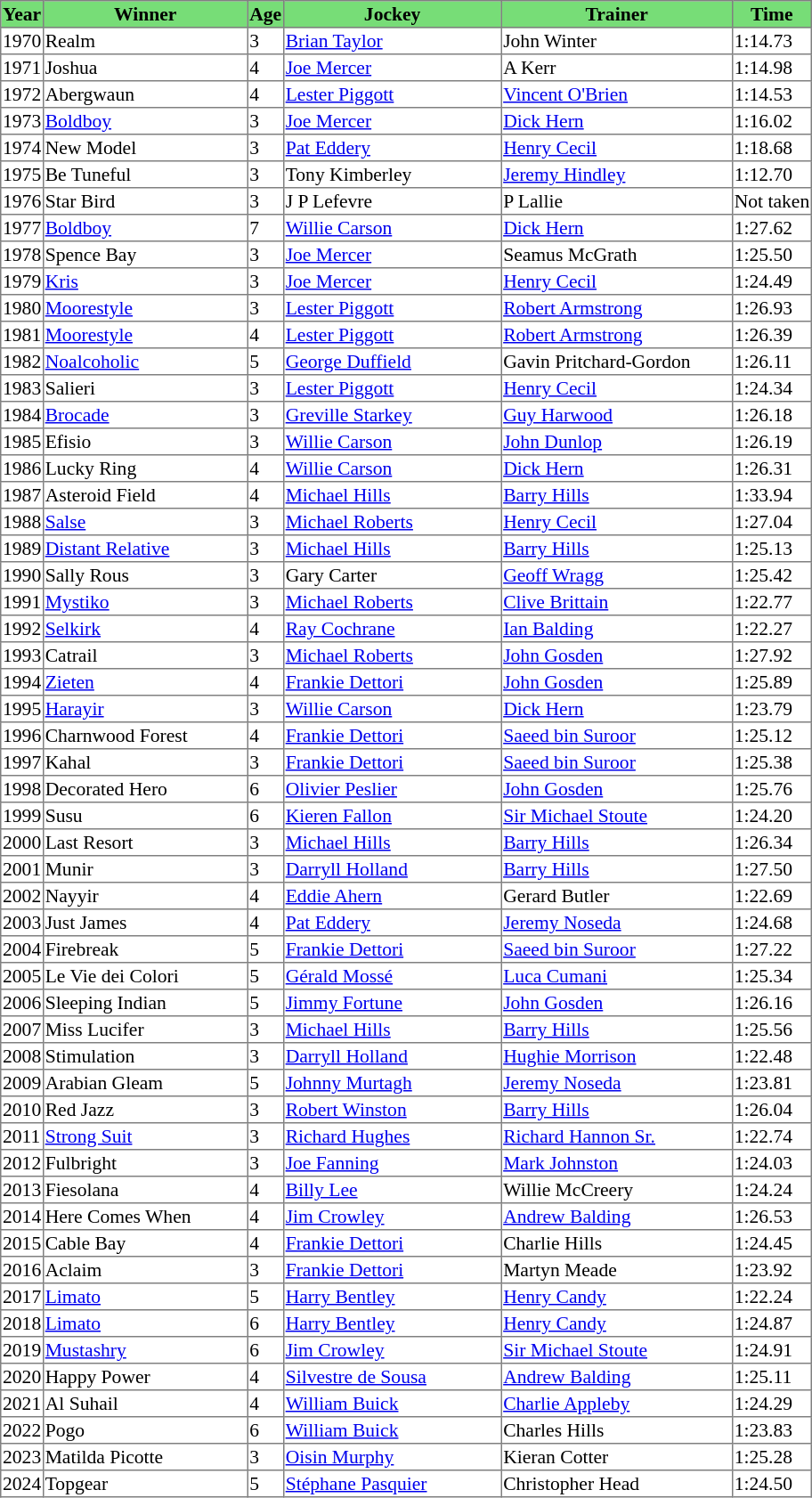<table class = "sortable" | border="1" style="border-collapse: collapse; font-size:90%">
<tr bgcolor="#77dd77" align="center">
<th>Year</th>
<th>Winner</th>
<th>Age</th>
<th>Jockey</th>
<th>Trainer</th>
<th>Time</th>
</tr>
<tr>
<td>1970</td>
<td width=150px>Realm</td>
<td>3</td>
<td width=160px><a href='#'>Brian Taylor</a></td>
<td width=170px>John Winter</td>
<td>1:14.73</td>
</tr>
<tr>
<td>1971</td>
<td>Joshua</td>
<td>4</td>
<td><a href='#'>Joe Mercer</a></td>
<td>A Kerr</td>
<td>1:14.98</td>
</tr>
<tr>
<td>1972</td>
<td>Abergwaun</td>
<td>4</td>
<td><a href='#'>Lester Piggott</a></td>
<td><a href='#'>Vincent O'Brien</a></td>
<td>1:14.53</td>
</tr>
<tr>
<td>1973</td>
<td><a href='#'>Boldboy</a></td>
<td>3</td>
<td><a href='#'>Joe Mercer</a></td>
<td><a href='#'>Dick Hern</a></td>
<td>1:16.02</td>
</tr>
<tr>
<td>1974</td>
<td>New Model</td>
<td>3</td>
<td><a href='#'>Pat Eddery</a></td>
<td><a href='#'>Henry Cecil</a></td>
<td>1:18.68</td>
</tr>
<tr>
<td>1975</td>
<td>Be Tuneful</td>
<td>3</td>
<td>Tony Kimberley</td>
<td><a href='#'>Jeremy Hindley</a></td>
<td>1:12.70</td>
</tr>
<tr>
<td>1976</td>
<td>Star Bird</td>
<td>3</td>
<td>J P Lefevre</td>
<td>P Lallie</td>
<td>Not taken</td>
</tr>
<tr>
<td>1977</td>
<td><a href='#'>Boldboy</a></td>
<td>7</td>
<td><a href='#'>Willie Carson</a></td>
<td><a href='#'>Dick Hern</a></td>
<td>1:27.62</td>
</tr>
<tr>
<td>1978</td>
<td>Spence Bay</td>
<td>3</td>
<td><a href='#'>Joe Mercer</a></td>
<td>Seamus McGrath</td>
<td>1:25.50</td>
</tr>
<tr>
<td>1979</td>
<td><a href='#'>Kris</a></td>
<td>3</td>
<td><a href='#'>Joe Mercer</a></td>
<td><a href='#'>Henry Cecil</a></td>
<td>1:24.49</td>
</tr>
<tr>
<td>1980</td>
<td><a href='#'>Moorestyle</a></td>
<td>3</td>
<td><a href='#'>Lester Piggott</a></td>
<td><a href='#'>Robert Armstrong</a></td>
<td>1:26.93</td>
</tr>
<tr>
<td>1981</td>
<td><a href='#'>Moorestyle</a></td>
<td>4</td>
<td><a href='#'>Lester Piggott</a></td>
<td><a href='#'>Robert Armstrong</a></td>
<td>1:26.39</td>
</tr>
<tr>
<td>1982</td>
<td><a href='#'>Noalcoholic</a></td>
<td>5</td>
<td><a href='#'>George Duffield</a></td>
<td>Gavin Pritchard-Gordon</td>
<td>1:26.11</td>
</tr>
<tr>
<td>1983</td>
<td>Salieri</td>
<td>3</td>
<td><a href='#'>Lester Piggott</a></td>
<td><a href='#'>Henry Cecil</a></td>
<td>1:24.34</td>
</tr>
<tr>
<td>1984</td>
<td><a href='#'>Brocade</a></td>
<td>3</td>
<td><a href='#'>Greville Starkey</a></td>
<td><a href='#'>Guy Harwood</a></td>
<td>1:26.18</td>
</tr>
<tr>
<td>1985</td>
<td>Efisio</td>
<td>3</td>
<td><a href='#'>Willie Carson</a></td>
<td><a href='#'>John Dunlop</a></td>
<td>1:26.19</td>
</tr>
<tr>
<td>1986</td>
<td>Lucky Ring</td>
<td>4</td>
<td><a href='#'>Willie Carson</a></td>
<td><a href='#'>Dick Hern</a></td>
<td>1:26.31</td>
</tr>
<tr>
<td>1987</td>
<td>Asteroid Field</td>
<td>4</td>
<td><a href='#'>Michael Hills</a></td>
<td><a href='#'>Barry Hills</a></td>
<td>1:33.94</td>
</tr>
<tr>
<td>1988</td>
<td><a href='#'>Salse</a></td>
<td>3</td>
<td><a href='#'>Michael Roberts</a></td>
<td><a href='#'>Henry Cecil</a></td>
<td>1:27.04</td>
</tr>
<tr>
<td>1989</td>
<td><a href='#'>Distant Relative</a></td>
<td>3</td>
<td><a href='#'>Michael Hills</a></td>
<td><a href='#'>Barry Hills</a></td>
<td>1:25.13</td>
</tr>
<tr>
<td>1990</td>
<td>Sally Rous</td>
<td>3</td>
<td>Gary Carter</td>
<td><a href='#'>Geoff Wragg</a></td>
<td>1:25.42</td>
</tr>
<tr>
<td>1991</td>
<td><a href='#'>Mystiko</a></td>
<td>3</td>
<td><a href='#'>Michael Roberts</a></td>
<td><a href='#'>Clive Brittain</a></td>
<td>1:22.77</td>
</tr>
<tr>
<td>1992</td>
<td><a href='#'>Selkirk</a></td>
<td>4</td>
<td><a href='#'>Ray Cochrane</a></td>
<td><a href='#'>Ian Balding</a></td>
<td>1:22.27</td>
</tr>
<tr>
<td>1993</td>
<td>Catrail</td>
<td>3</td>
<td><a href='#'>Michael Roberts</a></td>
<td><a href='#'>John Gosden</a></td>
<td>1:27.92</td>
</tr>
<tr>
<td>1994</td>
<td><a href='#'>Zieten</a></td>
<td>4</td>
<td><a href='#'>Frankie Dettori</a></td>
<td><a href='#'>John Gosden</a></td>
<td>1:25.89</td>
</tr>
<tr>
<td>1995</td>
<td><a href='#'>Harayir</a></td>
<td>3</td>
<td><a href='#'>Willie Carson</a></td>
<td><a href='#'>Dick Hern</a></td>
<td>1:23.79</td>
</tr>
<tr>
<td>1996</td>
<td>Charnwood Forest</td>
<td>4</td>
<td><a href='#'>Frankie Dettori</a></td>
<td><a href='#'>Saeed bin Suroor</a></td>
<td>1:25.12</td>
</tr>
<tr>
<td>1997</td>
<td>Kahal</td>
<td>3</td>
<td><a href='#'>Frankie Dettori</a></td>
<td><a href='#'>Saeed bin Suroor</a></td>
<td>1:25.38</td>
</tr>
<tr>
<td>1998</td>
<td>Decorated Hero</td>
<td>6</td>
<td><a href='#'>Olivier Peslier</a></td>
<td><a href='#'>John Gosden</a></td>
<td>1:25.76</td>
</tr>
<tr>
<td>1999</td>
<td>Susu</td>
<td>6</td>
<td><a href='#'>Kieren Fallon</a></td>
<td><a href='#'>Sir Michael Stoute</a></td>
<td>1:24.20</td>
</tr>
<tr>
<td>2000</td>
<td>Last Resort</td>
<td>3</td>
<td><a href='#'>Michael Hills</a></td>
<td><a href='#'>Barry Hills</a></td>
<td>1:26.34</td>
</tr>
<tr>
<td>2001</td>
<td>Munir</td>
<td>3</td>
<td><a href='#'>Darryll Holland</a></td>
<td><a href='#'>Barry Hills</a></td>
<td>1:27.50</td>
</tr>
<tr>
<td>2002</td>
<td>Nayyir</td>
<td>4</td>
<td><a href='#'>Eddie Ahern</a></td>
<td>Gerard Butler</td>
<td>1:22.69</td>
</tr>
<tr>
<td>2003</td>
<td>Just James</td>
<td>4</td>
<td><a href='#'>Pat Eddery</a></td>
<td><a href='#'>Jeremy Noseda</a></td>
<td>1:24.68</td>
</tr>
<tr>
<td>2004</td>
<td>Firebreak</td>
<td>5</td>
<td><a href='#'>Frankie Dettori</a></td>
<td><a href='#'>Saeed bin Suroor</a></td>
<td>1:27.22</td>
</tr>
<tr>
<td>2005</td>
<td>Le Vie dei Colori</td>
<td>5</td>
<td><a href='#'>Gérald Mossé</a></td>
<td><a href='#'>Luca Cumani</a></td>
<td>1:25.34</td>
</tr>
<tr>
<td>2006</td>
<td>Sleeping Indian</td>
<td>5</td>
<td><a href='#'>Jimmy Fortune</a></td>
<td><a href='#'>John Gosden</a></td>
<td>1:26.16</td>
</tr>
<tr>
<td>2007</td>
<td>Miss Lucifer</td>
<td>3</td>
<td><a href='#'>Michael Hills</a></td>
<td><a href='#'>Barry Hills</a></td>
<td>1:25.56</td>
</tr>
<tr>
<td>2008</td>
<td>Stimulation</td>
<td>3</td>
<td><a href='#'>Darryll Holland</a></td>
<td><a href='#'>Hughie Morrison</a></td>
<td>1:22.48</td>
</tr>
<tr>
<td>2009</td>
<td>Arabian Gleam</td>
<td>5</td>
<td><a href='#'>Johnny Murtagh</a></td>
<td><a href='#'>Jeremy Noseda</a></td>
<td>1:23.81</td>
</tr>
<tr>
<td>2010</td>
<td>Red Jazz</td>
<td>3</td>
<td><a href='#'>Robert Winston</a></td>
<td><a href='#'>Barry Hills</a></td>
<td>1:26.04</td>
</tr>
<tr>
<td>2011</td>
<td><a href='#'>Strong Suit</a></td>
<td>3</td>
<td><a href='#'>Richard Hughes</a></td>
<td><a href='#'>Richard Hannon Sr.</a></td>
<td>1:22.74</td>
</tr>
<tr>
<td>2012</td>
<td>Fulbright</td>
<td>3</td>
<td><a href='#'>Joe Fanning</a></td>
<td><a href='#'>Mark Johnston</a></td>
<td>1:24.03</td>
</tr>
<tr>
<td>2013</td>
<td>Fiesolana</td>
<td>4</td>
<td><a href='#'>Billy Lee</a></td>
<td>Willie McCreery</td>
<td>1:24.24</td>
</tr>
<tr>
<td>2014</td>
<td>Here Comes When</td>
<td>4</td>
<td><a href='#'>Jim Crowley</a></td>
<td><a href='#'>Andrew Balding</a></td>
<td>1:26.53</td>
</tr>
<tr>
<td>2015</td>
<td>Cable Bay</td>
<td>4</td>
<td><a href='#'>Frankie Dettori</a></td>
<td>Charlie Hills</td>
<td>1:24.45</td>
</tr>
<tr>
<td>2016</td>
<td>Aclaim</td>
<td>3</td>
<td><a href='#'>Frankie Dettori</a></td>
<td>Martyn Meade</td>
<td>1:23.92</td>
</tr>
<tr>
<td>2017</td>
<td><a href='#'>Limato</a></td>
<td>5</td>
<td><a href='#'>Harry Bentley</a></td>
<td><a href='#'>Henry Candy</a></td>
<td>1:22.24</td>
</tr>
<tr>
<td>2018</td>
<td><a href='#'>Limato</a></td>
<td>6</td>
<td><a href='#'>Harry Bentley</a></td>
<td><a href='#'>Henry Candy</a></td>
<td>1:24.87</td>
</tr>
<tr>
<td>2019</td>
<td><a href='#'>Mustashry</a></td>
<td>6</td>
<td><a href='#'>Jim Crowley</a></td>
<td><a href='#'>Sir Michael Stoute</a></td>
<td>1:24.91</td>
</tr>
<tr>
<td>2020</td>
<td>Happy Power</td>
<td>4</td>
<td><a href='#'>Silvestre de Sousa</a></td>
<td><a href='#'>Andrew Balding</a></td>
<td>1:25.11</td>
</tr>
<tr>
<td>2021</td>
<td>Al Suhail</td>
<td>4</td>
<td><a href='#'>William Buick</a></td>
<td><a href='#'>Charlie Appleby</a></td>
<td>1:24.29</td>
</tr>
<tr>
<td>2022</td>
<td>Pogo</td>
<td>6</td>
<td><a href='#'>William Buick</a></td>
<td>Charles Hills</td>
<td>1:23.83</td>
</tr>
<tr>
<td>2023</td>
<td>Matilda Picotte</td>
<td>3</td>
<td><a href='#'>Oisin Murphy</a></td>
<td>Kieran Cotter</td>
<td>1:25.28</td>
</tr>
<tr>
<td>2024</td>
<td>Topgear</td>
<td>5</td>
<td><a href='#'>Stéphane Pasquier</a></td>
<td>Christopher Head</td>
<td>1:24.50</td>
</tr>
</table>
